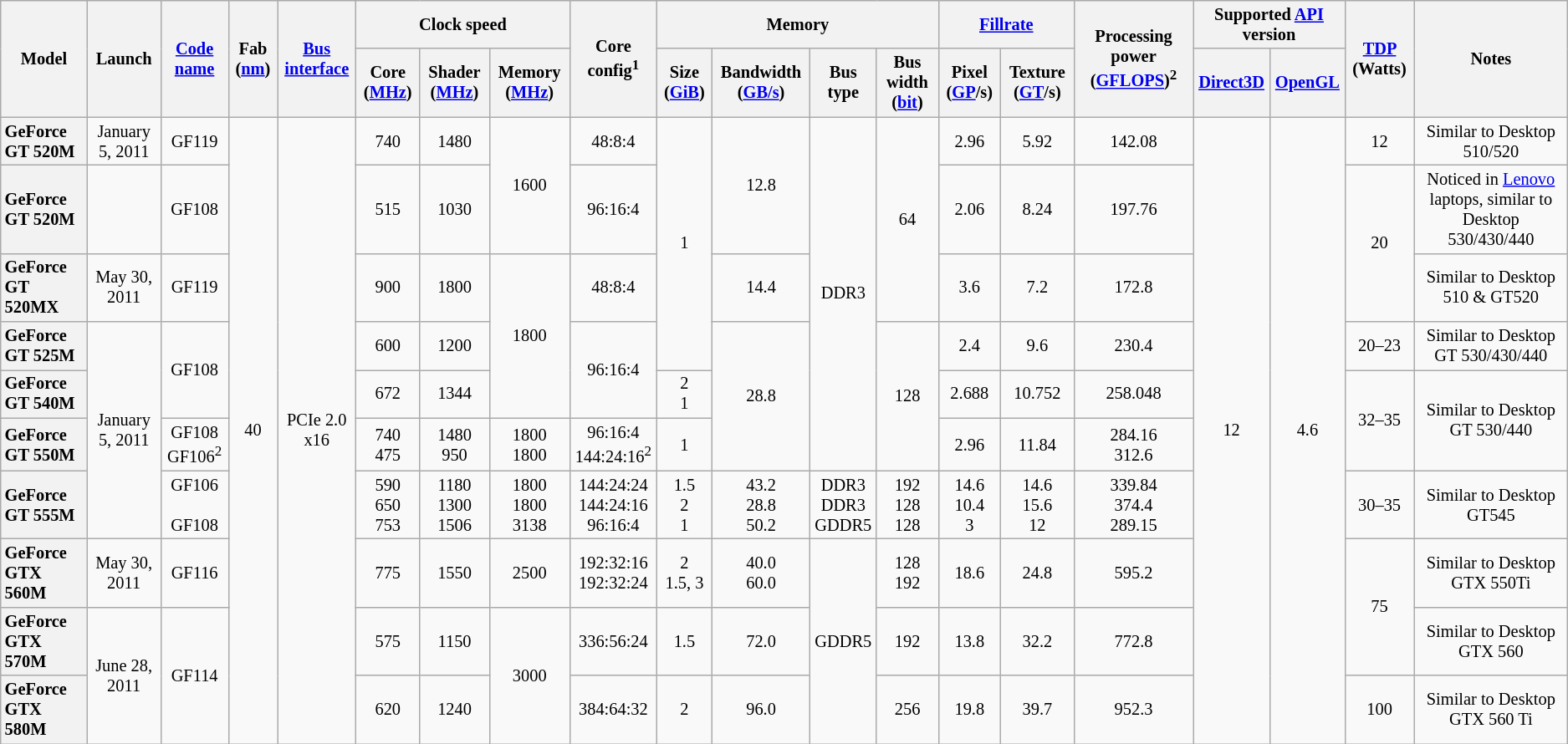<table class="mw-datatable wikitable sortable sort-under" style="font-size:85%; text-align:center;">
<tr>
<th rowspan=2>Model</th>
<th rowspan=2>Launch</th>
<th rowspan=2><a href='#'>Code name</a></th>
<th rowspan=2>Fab (<a href='#'>nm</a>)</th>
<th rowspan=2><a href='#'>Bus</a> <a href='#'>interface</a></th>
<th colspan="3">Clock speed</th>
<th rowspan="2">Core config<sup>1</sup></th>
<th colspan=4>Memory</th>
<th colspan="2"><a href='#'>Fillrate</a></th>
<th rowspan="2">Processing power (<a href='#'>GFLOPS</a>)<sup>2</sup></th>
<th colspan="2">Supported <a href='#'>API</a> version</th>
<th rowspan=2><a href='#'>TDP</a> (Watts)</th>
<th rowspan=2>Notes</th>
</tr>
<tr>
<th>Core (<a href='#'>MHz</a>)</th>
<th>Shader (<a href='#'>MHz</a>)</th>
<th>Memory (<a href='#'>MHz</a>)</th>
<th>Size (<a href='#'>GiB</a>)</th>
<th>Bandwidth (<a href='#'>GB/s</a>)</th>
<th>Bus type</th>
<th>Bus width (<a href='#'>bit</a>)</th>
<th>Pixel (<a href='#'>GP</a>/s)</th>
<th>Texture (<a href='#'>GT</a>/s)</th>
<th><a href='#'>Direct3D</a></th>
<th><a href='#'>OpenGL</a></th>
</tr>
<tr>
<th style="text-align:left;">GeForce GT 520M</th>
<td>January 5, 2011</td>
<td>GF119</td>
<td rowspan="10">40</td>
<td rowspan="10">PCIe 2.0 x16</td>
<td>740</td>
<td>1480</td>
<td rowspan="2">1600</td>
<td>48:8:4</td>
<td rowspan="4">1</td>
<td rowspan="2">12.8</td>
<td rowspan="6">DDR3</td>
<td rowspan="3">64</td>
<td>2.96</td>
<td>5.92</td>
<td>142.08</td>
<td rowspan="10">12</td>
<td rowspan="10">4.6</td>
<td>12</td>
<td>Similar to Desktop 510/520</td>
</tr>
<tr>
<th style="text-align:left;">GeForce GT 520M</th>
<td></td>
<td>GF108</td>
<td>515</td>
<td>1030</td>
<td>96:16:4</td>
<td>2.06</td>
<td>8.24</td>
<td>197.76</td>
<td rowspan="2">20</td>
<td>Noticed in <a href='#'>Lenovo</a> laptops, similar to Desktop 530/430/440</td>
</tr>
<tr>
<th style="text-align:left;">GeForce GT 520MX</th>
<td>May 30, 2011</td>
<td>GF119</td>
<td>900</td>
<td>1800</td>
<td rowspan="3">1800</td>
<td>48:8:4</td>
<td>14.4</td>
<td>3.6</td>
<td>7.2</td>
<td>172.8</td>
<td>Similar to Desktop 510 & GT520</td>
</tr>
<tr>
<th style="text-align:left;">GeForce GT 525M</th>
<td rowspan="4">January 5, 2011</td>
<td rowspan="2">GF108</td>
<td>600</td>
<td>1200</td>
<td rowspan="2">96:16:4</td>
<td rowspan="3">28.8</td>
<td rowspan="3">128</td>
<td>2.4</td>
<td>9.6</td>
<td>230.4</td>
<td>20–23</td>
<td>Similar to Desktop GT 530/430/440</td>
</tr>
<tr>
<th style="text-align:left;">GeForce GT 540M</th>
<td>672</td>
<td>1344</td>
<td>2<br>1</td>
<td>2.688</td>
<td>10.752</td>
<td>258.048</td>
<td rowspan="2">32–35</td>
<td rowspan="2">Similar to Desktop GT 530/440</td>
</tr>
<tr>
<th style="text-align:left;">GeForce GT 550M</th>
<td>GF108<br>GF106<sup>2</sup></td>
<td>740<br>475</td>
<td>1480<br>950</td>
<td>1800<br>1800</td>
<td>96:16:4<br>144:24:16<sup>2</sup></td>
<td>1</td>
<td>2.96</td>
<td>11.84</td>
<td>284.16<br>312.6</td>
</tr>
<tr>
<th style="text-align:left;">GeForce GT 555M</th>
<td>GF106<br><br>GF108</td>
<td>590<br>650<br>753</td>
<td>1180<br>1300<br>1506</td>
<td>1800<br>1800<br>3138</td>
<td>144:24:24<br>144:24:16<br>96:16:4</td>
<td>1.5<br>2<br>1</td>
<td>43.2<br>28.8<br>50.2</td>
<td>DDR3<br>DDR3<br>GDDR5</td>
<td>192<br>128<br>128</td>
<td>14.6<br>10.4<br>3</td>
<td>14.6<br>15.6<br>12</td>
<td>339.84<br>374.4<br>289.15</td>
<td>30–35</td>
<td>Similar to Desktop GT545</td>
</tr>
<tr>
<th style="text-align:left;">GeForce GTX 560M</th>
<td>May 30, 2011</td>
<td>GF116</td>
<td>775</td>
<td>1550</td>
<td>2500</td>
<td>192:32:16<br>192:32:24</td>
<td>2<br>1.5, 3</td>
<td>40.0<br>60.0</td>
<td rowspan="3">GDDR5</td>
<td>128<br>192</td>
<td>18.6</td>
<td>24.8</td>
<td>595.2</td>
<td rowspan="2">75</td>
<td>Similar to Desktop GTX 550Ti</td>
</tr>
<tr>
<th style="text-align:left;">GeForce GTX 570M</th>
<td rowspan="2">June 28, 2011</td>
<td rowspan="2">GF114</td>
<td>575</td>
<td>1150</td>
<td rowspan="2">3000</td>
<td>336:56:24</td>
<td>1.5</td>
<td>72.0</td>
<td>192</td>
<td>13.8</td>
<td>32.2</td>
<td>772.8</td>
<td>Similar to Desktop GTX 560</td>
</tr>
<tr>
<th style="text-align:left;">GeForce GTX 580M</th>
<td>620</td>
<td>1240</td>
<td>384:64:32</td>
<td>2</td>
<td>96.0</td>
<td>256</td>
<td>19.8</td>
<td>39.7</td>
<td>952.3</td>
<td>100</td>
<td>Similar to Desktop GTX 560 Ti</td>
</tr>
</table>
